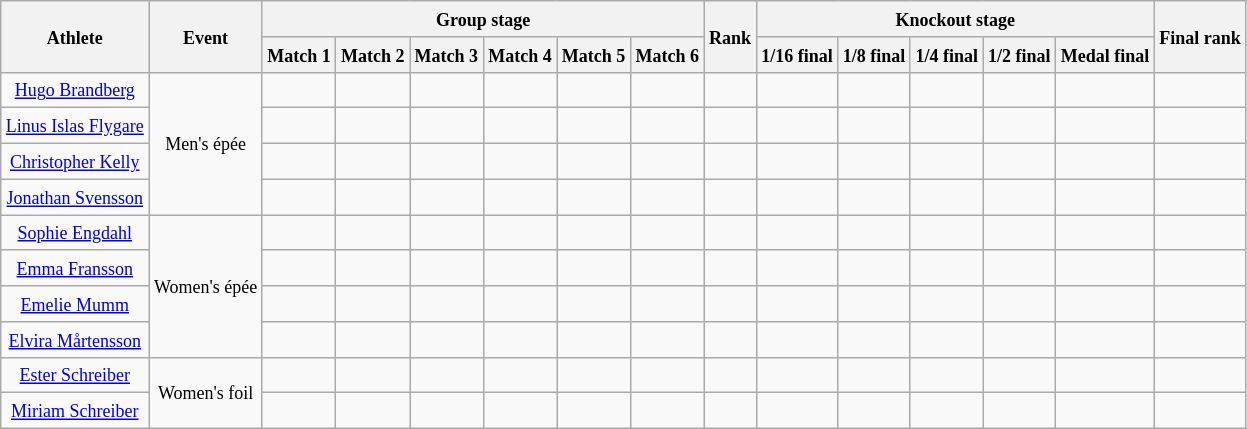<table class=wikitable style=font-size:90%;text-align:center>
<tr>
<th rowspan="2"><small>Athlete</small></th>
<th rowspan="2"><small>Event</small></th>
<th colspan="6"><small>Group stage</small></th>
<th rowspan="2"><small>Rank</small></th>
<th colspan="5"><small>Knockout stage</small></th>
<th rowspan="2"><small>Final rank</small></th>
</tr>
<tr>
<th><small>Match 1</small></th>
<th><small>Match 2</small></th>
<th><small>Match 3</small></th>
<th><small>Match 4</small></th>
<th><small>Match 5</small></th>
<th><small>Match 6</small></th>
<th><small>1/16 final</small></th>
<th><small>1/8 final</small></th>
<th><small>1/4 final</small></th>
<th><small>1/2 final</small></th>
<th><small>Medal final</small></th>
</tr>
<tr>
<td><small><a href='#'>Hugo Brandberg</a></small></td>
<td rowspan="4"><small>Men's épée</small></td>
<td></td>
<td></td>
<td></td>
<td></td>
<td></td>
<td></td>
<td></td>
<td></td>
<td></td>
<td></td>
<td></td>
<td></td>
<td></td>
</tr>
<tr>
<td><small><a href='#'>Linus Islas Flygare</a></small></td>
<td></td>
<td></td>
<td></td>
<td></td>
<td></td>
<td></td>
<td></td>
<td></td>
<td></td>
<td></td>
<td></td>
<td></td>
<td></td>
</tr>
<tr>
<td><small><a href='#'>Christopher Kelly</a></small></td>
<td></td>
<td></td>
<td></td>
<td></td>
<td></td>
<td></td>
<td></td>
<td></td>
<td></td>
<td></td>
<td></td>
<td></td>
<td></td>
</tr>
<tr>
<td><small><a href='#'>Jonathan Svensson</a></small></td>
<td></td>
<td></td>
<td></td>
<td></td>
<td></td>
<td></td>
<td></td>
<td></td>
<td></td>
<td></td>
<td></td>
<td></td>
<td></td>
</tr>
<tr>
<td><small><a href='#'>Sophie Engdahl</a></small></td>
<td rowspan="4"><small>Women's épée</small></td>
<td></td>
<td></td>
<td></td>
<td></td>
<td></td>
<td></td>
<td></td>
<td></td>
<td></td>
<td></td>
<td></td>
<td></td>
<td></td>
</tr>
<tr>
<td><small><a href='#'>Emma Fransson</a></small></td>
<td></td>
<td></td>
<td></td>
<td></td>
<td></td>
<td></td>
<td></td>
<td></td>
<td></td>
<td></td>
<td></td>
<td></td>
<td></td>
</tr>
<tr>
<td><small><a href='#'>Emelie Mumm</a></small></td>
<td></td>
<td></td>
<td></td>
<td></td>
<td></td>
<td></td>
<td></td>
<td></td>
<td></td>
<td></td>
<td></td>
<td></td>
<td></td>
</tr>
<tr>
<td><small><a href='#'>Elvira Mårtensson</a></small></td>
<td></td>
<td></td>
<td></td>
<td></td>
<td></td>
<td></td>
<td></td>
<td></td>
<td></td>
<td></td>
<td></td>
<td></td>
<td></td>
</tr>
<tr>
<td><small><a href='#'>Ester Schreiber</a></small></td>
<td rowspan="2"><small>Women's foil</small></td>
<td></td>
<td></td>
<td></td>
<td></td>
<td></td>
<td></td>
<td></td>
<td></td>
<td></td>
<td></td>
<td></td>
<td></td>
<td></td>
</tr>
<tr>
<td><small><a href='#'>Miriam Schreiber</a></small></td>
<td></td>
<td></td>
<td></td>
<td></td>
<td></td>
<td></td>
<td></td>
<td></td>
<td></td>
<td></td>
<td></td>
<td></td>
<td></td>
</tr>
</table>
